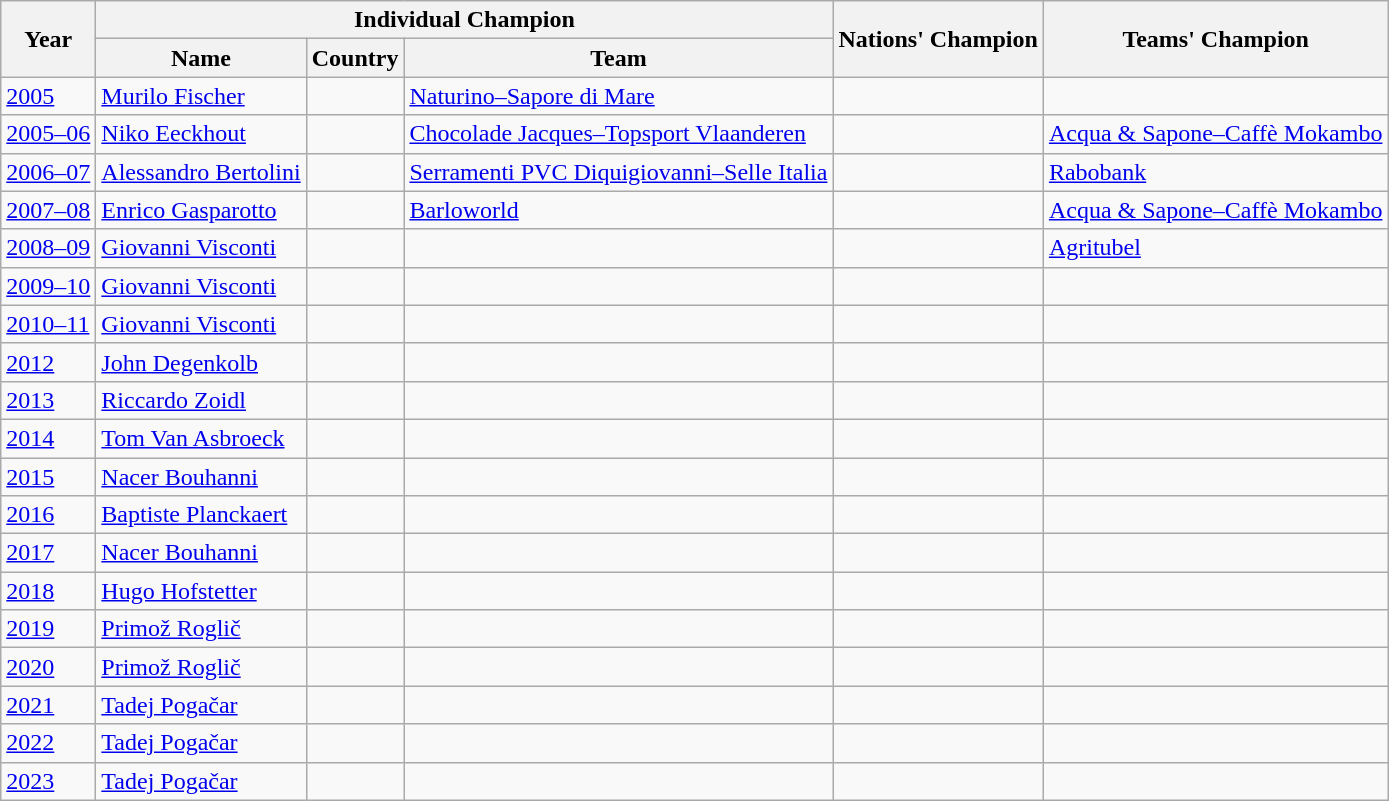<table class="wikitable">
<tr>
<th rowspan=2>Year</th>
<th colspan=3>Individual Champion</th>
<th rowspan=2>Nations' Champion</th>
<th rowspan=2>Teams' Champion</th>
</tr>
<tr>
<th>Name</th>
<th>Country</th>
<th>Team</th>
</tr>
<tr>
<td><a href='#'>2005</a></td>
<td><a href='#'>Murilo Fischer</a></td>
<td></td>
<td><a href='#'>Naturino–Sapore di Mare</a></td>
<td></td>
<td></td>
</tr>
<tr>
<td><a href='#'>2005–06</a></td>
<td><a href='#'>Niko Eeckhout</a></td>
<td></td>
<td><a href='#'>Chocolade Jacques–Topsport Vlaanderen</a></td>
<td></td>
<td><a href='#'>Acqua & Sapone–Caffè Mokambo</a></td>
</tr>
<tr>
<td><a href='#'>2006–07</a></td>
<td><a href='#'>Alessandro Bertolini</a></td>
<td></td>
<td><a href='#'>Serramenti PVC Diquigiovanni–Selle Italia</a></td>
<td></td>
<td><a href='#'>Rabobank</a></td>
</tr>
<tr>
<td><a href='#'>2007–08</a></td>
<td><a href='#'>Enrico Gasparotto</a></td>
<td></td>
<td><a href='#'>Barloworld</a></td>
<td></td>
<td><a href='#'>Acqua & Sapone–Caffè Mokambo</a></td>
</tr>
<tr>
<td><a href='#'>2008–09</a></td>
<td><a href='#'>Giovanni Visconti</a></td>
<td></td>
<td></td>
<td></td>
<td><a href='#'>Agritubel</a></td>
</tr>
<tr>
<td><a href='#'>2009–10</a></td>
<td><a href='#'>Giovanni Visconti</a></td>
<td></td>
<td></td>
<td></td>
<td></td>
</tr>
<tr>
<td><a href='#'>2010–11</a></td>
<td><a href='#'>Giovanni Visconti</a></td>
<td></td>
<td></td>
<td></td>
<td></td>
</tr>
<tr>
<td><a href='#'>2012</a></td>
<td><a href='#'>John Degenkolb</a></td>
<td></td>
<td></td>
<td></td>
<td></td>
</tr>
<tr>
<td><a href='#'>2013</a></td>
<td><a href='#'>Riccardo Zoidl</a></td>
<td></td>
<td></td>
<td></td>
<td></td>
</tr>
<tr>
<td><a href='#'>2014</a></td>
<td><a href='#'>Tom Van Asbroeck</a></td>
<td></td>
<td></td>
<td></td>
<td></td>
</tr>
<tr>
<td><a href='#'>2015</a></td>
<td><a href='#'>Nacer Bouhanni</a></td>
<td></td>
<td></td>
<td></td>
<td></td>
</tr>
<tr>
<td><a href='#'>2016</a></td>
<td><a href='#'>Baptiste Planckaert</a></td>
<td></td>
<td></td>
<td></td>
<td></td>
</tr>
<tr>
<td><a href='#'>2017</a></td>
<td><a href='#'>Nacer Bouhanni</a></td>
<td></td>
<td></td>
<td></td>
<td></td>
</tr>
<tr>
<td><a href='#'>2018</a></td>
<td><a href='#'>Hugo Hofstetter</a></td>
<td></td>
<td></td>
<td></td>
<td></td>
</tr>
<tr>
<td><a href='#'>2019</a></td>
<td><a href='#'>Primož Roglič</a></td>
<td></td>
<td></td>
<td></td>
<td></td>
</tr>
<tr>
<td><a href='#'>2020</a></td>
<td><a href='#'>Primož Roglič</a></td>
<td></td>
<td></td>
<td></td>
<td></td>
</tr>
<tr>
<td><a href='#'>2021</a></td>
<td><a href='#'>Tadej Pogačar</a></td>
<td></td>
<td></td>
<td></td>
<td></td>
</tr>
<tr>
<td><a href='#'>2022</a></td>
<td><a href='#'>Tadej Pogačar</a></td>
<td></td>
<td></td>
<td></td>
<td></td>
</tr>
<tr>
<td><a href='#'>2023</a></td>
<td><a href='#'>Tadej Pogačar</a></td>
<td></td>
<td></td>
<td></td>
<td></td>
</tr>
</table>
